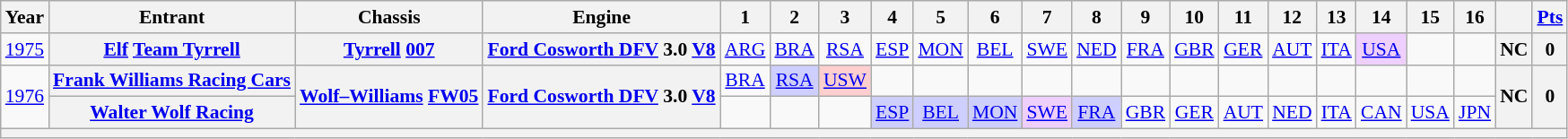<table class="wikitable" style="text-align:center; font-size:90%">
<tr>
<th>Year</th>
<th>Entrant</th>
<th>Chassis</th>
<th>Engine</th>
<th>1</th>
<th>2</th>
<th>3</th>
<th>4</th>
<th>5</th>
<th>6</th>
<th>7</th>
<th>8</th>
<th>9</th>
<th>10</th>
<th>11</th>
<th>12</th>
<th>13</th>
<th>14</th>
<th>15</th>
<th>16</th>
<th></th>
<th><a href='#'>Pts</a></th>
</tr>
<tr>
<td><a href='#'>1975</a></td>
<th><a href='#'>Elf</a> <a href='#'>Team Tyrrell</a></th>
<th><a href='#'>Tyrrell</a> <a href='#'>007</a></th>
<th><a href='#'>Ford Cosworth DFV</a> 3.0 <a href='#'>V8</a></th>
<td><a href='#'>ARG</a></td>
<td><a href='#'>BRA</a></td>
<td><a href='#'>RSA</a></td>
<td><a href='#'>ESP</a></td>
<td><a href='#'>MON</a></td>
<td><a href='#'>BEL</a></td>
<td><a href='#'>SWE</a></td>
<td><a href='#'>NED</a></td>
<td><a href='#'>FRA</a></td>
<td><a href='#'>GBR</a></td>
<td><a href='#'>GER</a></td>
<td><a href='#'>AUT</a></td>
<td><a href='#'>ITA</a></td>
<td style="background:#EFCFFF;"><a href='#'>USA</a><br></td>
<td></td>
<td></td>
<th>NC</th>
<th>0</th>
</tr>
<tr>
<td rowspan=2><a href='#'>1976</a></td>
<th><a href='#'>Frank Williams Racing Cars</a></th>
<th rowspan=2><a href='#'>Wolf–Williams</a> <a href='#'>FW05</a></th>
<th rowspan=2><a href='#'>Ford Cosworth DFV</a> 3.0 <a href='#'>V8</a></th>
<td><a href='#'>BRA</a></td>
<td style="background:#CFCFFF;"><a href='#'>RSA</a><br></td>
<td style="background:#FFCFCF;"><a href='#'>USW</a><br></td>
<td></td>
<td></td>
<td></td>
<td></td>
<td></td>
<td></td>
<td></td>
<td></td>
<td></td>
<td></td>
<td></td>
<td></td>
<td></td>
<th rowspan=2>NC</th>
<th rowspan=2>0</th>
</tr>
<tr>
<th><a href='#'>Walter Wolf Racing</a></th>
<td></td>
<td></td>
<td></td>
<td style="background:#CFCFFF;"><a href='#'>ESP</a><br></td>
<td style="background:#CFCFFF;"><a href='#'>BEL</a><br></td>
<td style="background:#CFCFFF;"><a href='#'>MON</a><br></td>
<td style="background:#EFCFFF;"><a href='#'>SWE</a><br></td>
<td style="background:#CFCFFF;"><a href='#'>FRA</a><br></td>
<td><a href='#'>GBR</a></td>
<td><a href='#'>GER</a></td>
<td><a href='#'>AUT</a></td>
<td><a href='#'>NED</a></td>
<td><a href='#'>ITA</a></td>
<td><a href='#'>CAN</a></td>
<td><a href='#'>USA</a></td>
<td><a href='#'>JPN</a></td>
</tr>
<tr>
<th colspan="22"></th>
</tr>
</table>
